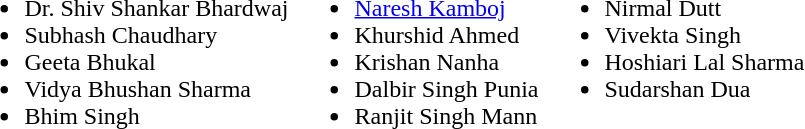<table>
<tr>
<td valign="top"><br><ul><li>Dr. Shiv Shankar Bhardwaj</li><li>Subhash Chaudhary</li><li>Geeta Bhukal</li><li>Vidya Bhushan Sharma</li><li>Bhim Singh</li></ul></td>
<td valign="top"><br><ul><li><a href='#'>Naresh Kamboj</a></li><li>Khurshid Ahmed</li><li>Krishan Nanha</li><li>Dalbir Singh Punia</li><li>Ranjit Singh Mann</li></ul></td>
<td valign="top"><br><ul><li>Nirmal Dutt</li><li>Vivekta Singh</li><li>Hoshiari Lal Sharma</li><li>Sudarshan Dua</li></ul></td>
</tr>
</table>
